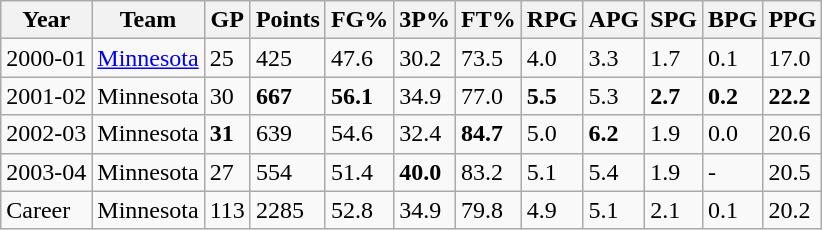<table class="wikitable">
<tr>
<th>Year</th>
<th>Team</th>
<th>GP</th>
<th>Points</th>
<th>FG%</th>
<th>3P%</th>
<th>FT%</th>
<th>RPG</th>
<th>APG</th>
<th>SPG</th>
<th>BPG</th>
<th>PPG</th>
</tr>
<tr>
<td>2000-01</td>
<td><a href='#'>Minnesota</a></td>
<td>25</td>
<td>425</td>
<td>47.6</td>
<td>30.2</td>
<td>73.5</td>
<td>4.0</td>
<td>3.3</td>
<td>1.7</td>
<td>0.1</td>
<td>17.0</td>
</tr>
<tr>
<td>2001-02</td>
<td>Minnesota</td>
<td>30</td>
<td><strong>667</strong></td>
<td><strong>56.1</strong></td>
<td>34.9</td>
<td>77.0</td>
<td><strong>5.5</strong></td>
<td>5.3</td>
<td><strong>2.7</strong></td>
<td><strong>0.2</strong></td>
<td><strong>22.2</strong></td>
</tr>
<tr>
<td>2002-03</td>
<td>Minnesota</td>
<td><strong>31</strong></td>
<td>639</td>
<td>54.6</td>
<td>32.4</td>
<td><strong>84.7</strong></td>
<td>5.0</td>
<td><strong>6.2</strong></td>
<td>1.9</td>
<td>0.0</td>
<td>20.6</td>
</tr>
<tr>
<td>2003-04</td>
<td>Minnesota</td>
<td>27</td>
<td>554</td>
<td>51.4</td>
<td><strong>40.0</strong></td>
<td>83.2</td>
<td>5.1</td>
<td>5.4</td>
<td>1.9</td>
<td>-</td>
<td>20.5</td>
</tr>
<tr>
<td>Career</td>
<td>Minnesota</td>
<td>113</td>
<td>2285</td>
<td>52.8</td>
<td>34.9</td>
<td>79.8</td>
<td>4.9</td>
<td>5.1</td>
<td>2.1</td>
<td>0.1</td>
<td>20.2</td>
</tr>
</table>
